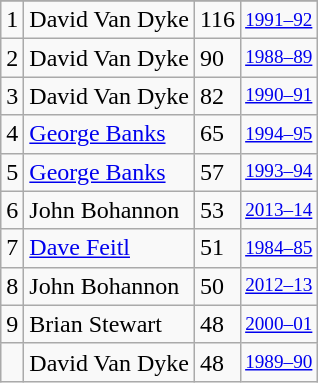<table class="wikitable">
<tr>
</tr>
<tr>
<td>1</td>
<td>David Van Dyke</td>
<td>116</td>
<td style="font-size:80%;"><a href='#'>1991–92</a></td>
</tr>
<tr>
<td>2</td>
<td>David Van Dyke</td>
<td>90</td>
<td style="font-size:80%;"><a href='#'>1988–89</a></td>
</tr>
<tr>
<td>3</td>
<td>David Van Dyke</td>
<td>82</td>
<td style="font-size:80%;"><a href='#'>1990–91</a></td>
</tr>
<tr>
<td>4</td>
<td><a href='#'>George Banks</a></td>
<td>65</td>
<td style="font-size:80%;"><a href='#'>1994–95</a></td>
</tr>
<tr>
<td>5</td>
<td><a href='#'>George Banks</a></td>
<td>57</td>
<td style="font-size:80%;"><a href='#'>1993–94</a></td>
</tr>
<tr>
<td>6</td>
<td>John Bohannon</td>
<td>53</td>
<td style="font-size:80%;"><a href='#'>2013–14</a></td>
</tr>
<tr>
<td>7</td>
<td><a href='#'>Dave Feitl</a></td>
<td>51</td>
<td style="font-size:80%;"><a href='#'>1984–85</a></td>
</tr>
<tr>
<td>8</td>
<td>John Bohannon</td>
<td>50</td>
<td style="font-size:80%;"><a href='#'>2012–13</a></td>
</tr>
<tr>
<td>9</td>
<td>Brian Stewart</td>
<td>48</td>
<td style="font-size:80%;"><a href='#'>2000–01</a></td>
</tr>
<tr>
<td></td>
<td>David Van Dyke</td>
<td>48</td>
<td style="font-size:80%;"><a href='#'>1989–90</a></td>
</tr>
</table>
